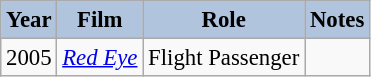<table class="wikitable" style="font-size:95%;">
<tr>
<th style="background:#B0C4DE;">Year</th>
<th style="background:#B0C4DE;">Film</th>
<th style="background:#B0C4DE;">Role</th>
<th style="background:#B0C4DE;">Notes</th>
</tr>
<tr>
<td>2005</td>
<td><em><a href='#'>Red Eye</a></em></td>
<td>Flight Passenger</td>
<td></td>
</tr>
</table>
